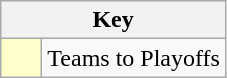<table class="wikitable" style="text-align: center;">
<tr>
<th colspan=2>Key</th>
</tr>
<tr>
<td style="background:#ffffcc; width:20px;"></td>
<td align=left>Teams to Playoffs</td>
</tr>
</table>
